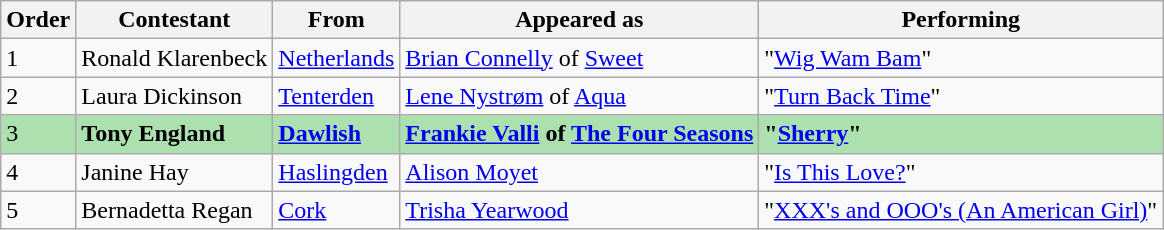<table class="wikitable">
<tr>
<th>Order</th>
<th>Contestant</th>
<th>From</th>
<th>Appeared as</th>
<th>Performing</th>
</tr>
<tr>
<td>1</td>
<td>Ronald Klarenbeck</td>
<td><a href='#'>Netherlands</a></td>
<td><a href='#'>Brian Connelly</a> of <a href='#'>Sweet</a></td>
<td>"<a href='#'>Wig Wam Bam</a>"</td>
</tr>
<tr>
<td>2</td>
<td>Laura Dickinson</td>
<td><a href='#'>Tenterden</a></td>
<td><a href='#'>Lene Nystrøm</a> of <a href='#'>Aqua</a></td>
<td>"<a href='#'>Turn Back Time</a>"</td>
</tr>
<tr style="background:#ACE1AF;">
<td>3</td>
<td><strong>Tony England</strong></td>
<td><strong><a href='#'>Dawlish</a></strong></td>
<td><strong><a href='#'>Frankie Valli</a> of <a href='#'>The Four Seasons</a></strong></td>
<td><strong>"<a href='#'>Sherry</a>"</strong></td>
</tr>
<tr>
<td>4</td>
<td>Janine Hay</td>
<td><a href='#'>Haslingden</a></td>
<td><a href='#'>Alison Moyet</a></td>
<td>"<a href='#'>Is This Love?</a>"</td>
</tr>
<tr>
<td>5</td>
<td>Bernadetta Regan</td>
<td><a href='#'>Cork</a></td>
<td><a href='#'>Trisha Yearwood</a></td>
<td>"<a href='#'>XXX's and OOO's (An American Girl)</a>"</td>
</tr>
</table>
